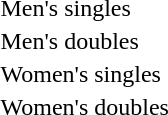<table>
<tr>
<td>Men's singles <br> </td>
<td></td>
<td></td>
<td></td>
</tr>
<tr>
<td>Men's doubles <br> </td>
<td></td>
<td></td>
<td></td>
</tr>
<tr>
<td>Women's singles <br> </td>
<td></td>
<td></td>
<td></td>
</tr>
<tr>
<td>Women's doubles <br> </td>
<td></td>
<td></td>
<td></td>
</tr>
<tr>
</tr>
</table>
